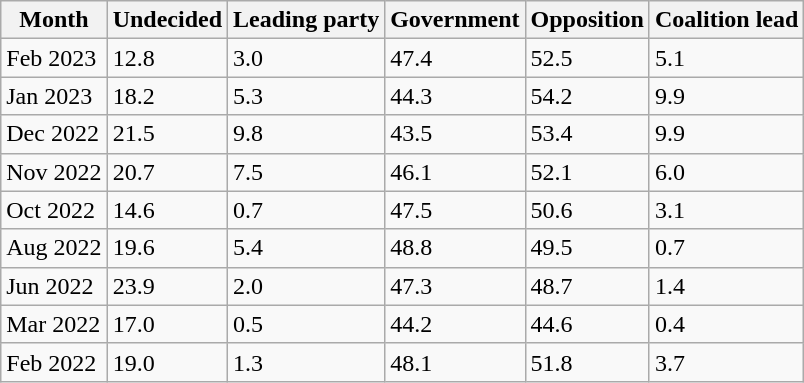<table class="wikitable">
<tr>
<th>Month</th>
<th>Undecided</th>
<th>Leading party</th>
<th>Government</th>
<th>Opposition</th>
<th>Coalition lead</th>
</tr>
<tr>
<td>Feb 2023</td>
<td>12.8</td>
<td>3.0</td>
<td>47.4</td>
<td>52.5</td>
<td>5.1</td>
</tr>
<tr>
<td>Jan 2023</td>
<td>18.2</td>
<td>5.3</td>
<td>44.3</td>
<td>54.2</td>
<td>9.9</td>
</tr>
<tr>
<td>Dec 2022</td>
<td>21.5</td>
<td>9.8</td>
<td>43.5</td>
<td>53.4</td>
<td>9.9</td>
</tr>
<tr>
<td>Nov 2022</td>
<td>20.7</td>
<td>7.5</td>
<td>46.1</td>
<td>52.1</td>
<td>6.0</td>
</tr>
<tr>
<td>Oct 2022</td>
<td>14.6</td>
<td>0.7</td>
<td>47.5</td>
<td>50.6</td>
<td>3.1</td>
</tr>
<tr>
<td>Aug 2022</td>
<td>19.6</td>
<td>5.4</td>
<td>48.8</td>
<td>49.5</td>
<td>0.7</td>
</tr>
<tr>
<td>Jun 2022</td>
<td>23.9</td>
<td>2.0</td>
<td>47.3</td>
<td>48.7</td>
<td>1.4</td>
</tr>
<tr>
<td>Mar 2022</td>
<td>17.0</td>
<td>0.5</td>
<td>44.2</td>
<td>44.6</td>
<td>0.4</td>
</tr>
<tr>
<td>Feb 2022</td>
<td>19.0</td>
<td>1.3</td>
<td>48.1</td>
<td>51.8</td>
<td>3.7</td>
</tr>
</table>
